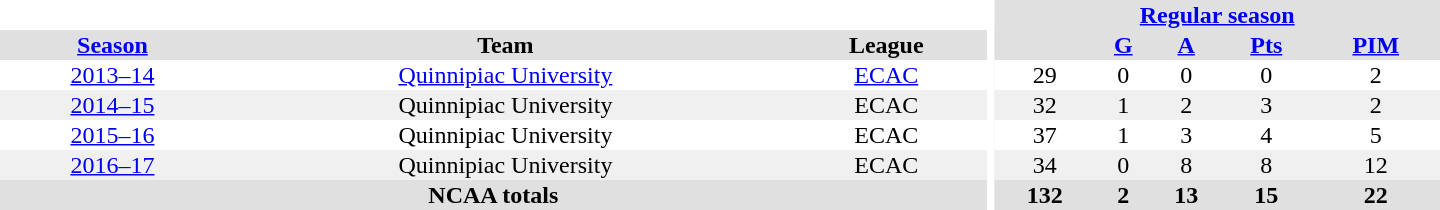<table border="0" cellpadding="1" cellspacing="0" style="text-align:center; width:60em">
<tr bgcolor="#e0e0e0">
<th colspan="3" bgcolor="#ffffff"></th>
<th rowspan="97" bgcolor="#ffffff"></th>
<th colspan="5"><a href='#'>Regular season</a></th>
</tr>
<tr bgcolor="#e0e0e0">
<th><a href='#'>Season</a></th>
<th>Team</th>
<th>League</th>
<th></th>
<th><a href='#'>G</a></th>
<th><a href='#'>A</a></th>
<th><a href='#'>Pts</a></th>
<th><a href='#'>PIM</a></th>
</tr>
<tr>
<td><a href='#'>2013–14</a></td>
<td><a href='#'>Quinnipiac University</a></td>
<td><a href='#'>ECAC</a></td>
<td>29</td>
<td>0</td>
<td>0</td>
<td>0</td>
<td>2</td>
</tr>
<tr bgcolor="#f0f0f0">
<td><a href='#'>2014–15</a></td>
<td>Quinnipiac University</td>
<td>ECAC</td>
<td>32</td>
<td>1</td>
<td>2</td>
<td>3</td>
<td>2</td>
</tr>
<tr>
<td><a href='#'>2015–16</a></td>
<td>Quinnipiac University</td>
<td>ECAC</td>
<td>37</td>
<td>1</td>
<td>3</td>
<td>4</td>
<td>5</td>
</tr>
<tr bgcolor="#f0f0f0">
<td><a href='#'>2016–17</a></td>
<td>Quinnipiac University</td>
<td>ECAC</td>
<td>34</td>
<td>0</td>
<td>8</td>
<td>8</td>
<td>12</td>
</tr>
<tr bgcolor="#e0e0e0">
<th colspan="3">NCAA totals</th>
<th>132</th>
<th>2</th>
<th>13</th>
<th>15</th>
<th>22</th>
</tr>
</table>
